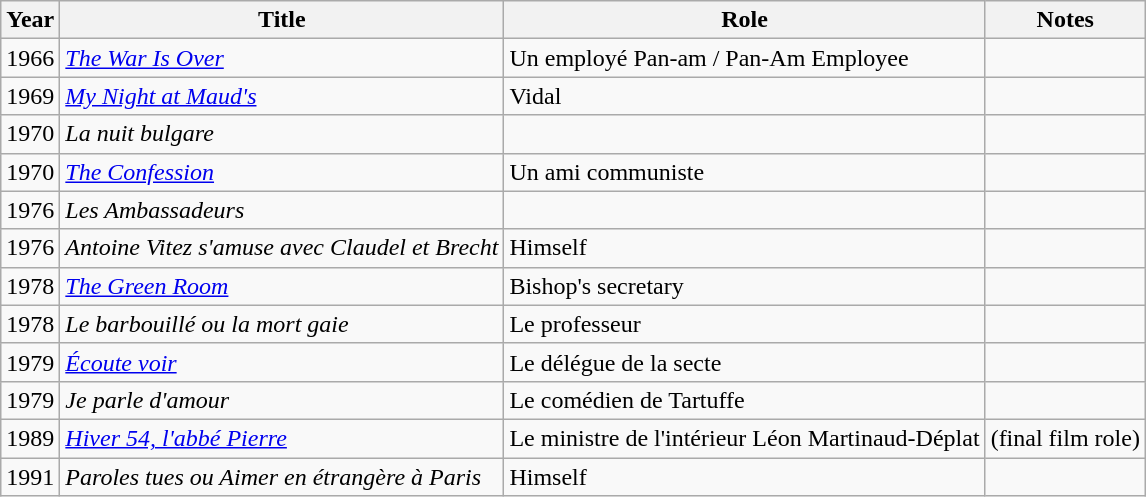<table class="wikitable">
<tr>
<th>Year</th>
<th>Title</th>
<th>Role</th>
<th>Notes</th>
</tr>
<tr>
<td>1966</td>
<td><em><a href='#'>The War Is Over</a></em></td>
<td>Un employé Pan-am / Pan-Am Employee</td>
<td></td>
</tr>
<tr>
<td>1969</td>
<td><em><a href='#'>My Night at Maud's</a></em></td>
<td>Vidal</td>
<td></td>
</tr>
<tr>
<td>1970</td>
<td><em>La nuit bulgare</em></td>
<td></td>
<td></td>
</tr>
<tr>
<td>1970</td>
<td><em><a href='#'>The Confession</a></em></td>
<td>Un ami communiste</td>
<td></td>
</tr>
<tr>
<td>1976</td>
<td><em>Les Ambassadeurs</em></td>
<td></td>
<td></td>
</tr>
<tr>
<td>1976</td>
<td><em>Antoine Vitez s'amuse avec Claudel et Brecht</em></td>
<td>Himself</td>
<td></td>
</tr>
<tr>
<td>1978</td>
<td><em><a href='#'>The Green Room</a></em></td>
<td>Bishop's secretary</td>
<td></td>
</tr>
<tr>
<td>1978</td>
<td><em>Le barbouillé ou la mort gaie</em></td>
<td>Le professeur</td>
<td></td>
</tr>
<tr>
<td>1979</td>
<td><em><a href='#'>Écoute voir</a></em></td>
<td>Le délégue de la secte</td>
<td></td>
</tr>
<tr>
<td>1979</td>
<td><em>Je parle d'amour</em></td>
<td>Le comédien de Tartuffe</td>
<td></td>
</tr>
<tr>
<td>1989</td>
<td><em><a href='#'>Hiver 54, l'abbé Pierre</a></em></td>
<td>Le ministre de l'intérieur Léon Martinaud-Déplat</td>
<td>(final film role)</td>
</tr>
<tr>
<td>1991</td>
<td><em>Paroles tues ou Aimer en étrangère à Paris</em></td>
<td>Himself</td>
<td></td>
</tr>
</table>
